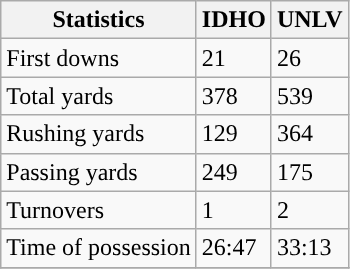<table class="wikitable" style="float: left;">
<tr>
<th>Statistics</th>
<th>IDHO</th>
<th>UNLV</th>
</tr>
<tr>
<td>First downs</td>
<td>21</td>
<td>26</td>
</tr>
<tr>
<td>Total yards</td>
<td>378</td>
<td>539</td>
</tr>
<tr>
<td>Rushing yards</td>
<td>129</td>
<td>364</td>
</tr>
<tr>
<td>Passing yards</td>
<td>249</td>
<td>175</td>
</tr>
<tr>
<td>Turnovers</td>
<td>1</td>
<td>2</td>
</tr>
<tr>
<td>Time of possession</td>
<td>26:47</td>
<td>33:13</td>
</tr>
<tr>
</tr>
</table>
